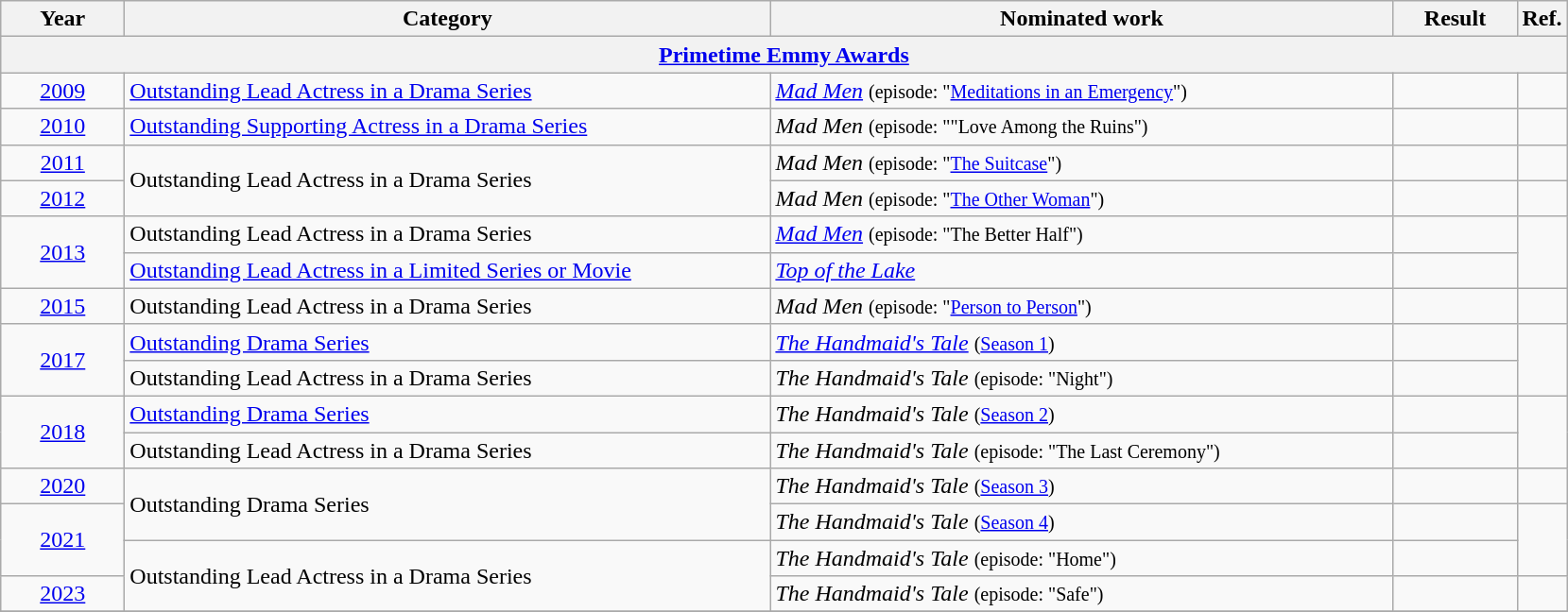<table class=wikitable>
<tr>
<th scope="col" style="width:5em;">Year</th>
<th scope="col" style="width:28em;">Category</th>
<th scope="col" style="width:27em;">Nominated work</th>
<th scope="col" style="width:5em;">Result</th>
<th>Ref.</th>
</tr>
<tr>
<th colspan=5><a href='#'>Primetime Emmy Awards</a></th>
</tr>
<tr>
<td scope="row" style="text-align:center;"><a href='#'>2009</a></td>
<td><a href='#'>Outstanding Lead Actress in a Drama Series</a></td>
<td><em><a href='#'>Mad Men</a></em> <small> (episode: "<a href='#'>Meditations in an Emergency</a>") </small></td>
<td></td>
<td style="text-align:center;"></td>
</tr>
<tr>
<td scope="row" style="text-align:center;"><a href='#'>2010</a></td>
<td><a href='#'>Outstanding Supporting Actress in a Drama Series</a></td>
<td><em>Mad Men</em> <small> (episode: ""Love Among the Ruins") </small></td>
<td></td>
<td style="text-align:center;"></td>
</tr>
<tr>
<td scope="row" style="text-align:center;"><a href='#'>2011</a></td>
<td rowspan=2>Outstanding Lead Actress in a Drama Series</td>
<td><em>Mad Men</em> <small> (episode: "<a href='#'>The Suitcase</a>") </small></td>
<td></td>
<td style="text-align:center;"></td>
</tr>
<tr>
<td scope="row" style="text-align:center;"><a href='#'>2012</a></td>
<td><em>Mad Men</em> <small> (episode: "<a href='#'>The Other Woman</a>") </small></td>
<td></td>
<td style="text-align:center;"></td>
</tr>
<tr>
<td scope="row" rowspan=2 style="text-align:center;"><a href='#'>2013</a></td>
<td>Outstanding Lead Actress in a Drama Series</td>
<td><em><a href='#'>Mad Men</a></em> <small> (episode: "The Better Half") </small></td>
<td></td>
<td style="text-align:center;", rowspan=2></td>
</tr>
<tr>
<td><a href='#'>Outstanding Lead Actress in a Limited Series or Movie</a></td>
<td><em><a href='#'>Top of the Lake</a></em></td>
<td></td>
</tr>
<tr>
<td scope="row" style="text-align:center;"><a href='#'>2015</a></td>
<td>Outstanding Lead Actress in a Drama Series</td>
<td><em>Mad Men</em> <small> (episode: "<a href='#'>Person to Person</a>") </small></td>
<td></td>
<td style="text-align:center;"></td>
</tr>
<tr>
<td scope="row" rowspan=2 style="text-align:center;"><a href='#'>2017</a></td>
<td><a href='#'>Outstanding Drama Series</a></td>
<td><em><a href='#'>The Handmaid's Tale</a></em> <small>(<a href='#'>Season 1</a>)</small></td>
<td></td>
<td style="text-align:center;", rowspan=2></td>
</tr>
<tr>
<td>Outstanding Lead Actress in a Drama Series</td>
<td><em>The Handmaid's Tale</em> <small> (episode: "Night") </small></td>
<td></td>
</tr>
<tr>
<td scope="row" rowspan=2 style="text-align:center;"><a href='#'>2018</a></td>
<td><a href='#'>Outstanding Drama Series</a></td>
<td><em>The Handmaid's Tale</em> <small>(<a href='#'>Season 2</a>)</small></td>
<td></td>
<td style="text-align:center;", rowspan=2></td>
</tr>
<tr>
<td>Outstanding Lead Actress in a Drama Series</td>
<td><em>The Handmaid's Tale</em> <small> (episode: "The Last Ceremony") </small></td>
<td></td>
</tr>
<tr>
<td scope="row" style="text-align:center;"><a href='#'>2020</a></td>
<td rowspan=2>Outstanding Drama Series</td>
<td><em>The Handmaid's Tale</em> <small>(<a href='#'>Season 3</a>)</small></td>
<td></td>
<td style="text-align:center;"></td>
</tr>
<tr>
<td scope="row" rowspan=2 style="text-align:center;"><a href='#'>2021</a></td>
<td><em>The Handmaid's Tale</em> <small>(<a href='#'>Season 4</a>)</small></td>
<td></td>
<td style="text-align:center;", rowspan=2></td>
</tr>
<tr>
<td rowspan=2>Outstanding Lead Actress in a Drama Series</td>
<td><em>The Handmaid's Tale</em> <small> (episode: "Home") </small></td>
<td></td>
</tr>
<tr>
<td scope="row", style="text-align: center;"><a href='#'>2023</a></td>
<td><em>The Handmaid's Tale</em> <small> (episode: "Safe") </small></td>
<td></td>
<td style="text-align:center;"></td>
</tr>
<tr>
</tr>
</table>
